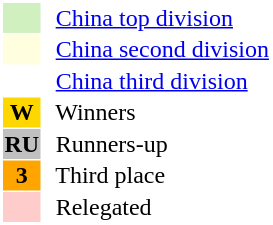<table style="border: 1px solid #ffffff; background-color: #ffffff" cellspacing="1" cellpadding="1">
<tr>
<td bgcolor="#D0F0C0" width="20"></td>
<td bgcolor="#ffffff" align="left">  <a href='#'>China top division</a></td>
</tr>
<tr>
<td bgcolor="#FFFFE0" width="20"></td>
<td bgcolor="#ffffff" align="left">  <a href='#'>China second division</a></td>
</tr>
<tr>
<th bgcolor="#ffffff" width="20"></th>
<td bgcolor="#ffffff" align="left">  <a href='#'>China third division</a></td>
</tr>
<tr>
<th bgcolor="#FFD700" width="20">W</th>
<td bgcolor="#ffffff" align="left">  Winners</td>
</tr>
<tr>
<th bgcolor="#C0C0C0" width="20">RU</th>
<td bgcolor="#ffffff" align="left">  Runners-up</td>
</tr>
<tr>
<th bgcolor="#FFA500" width="20">3</th>
<td bgcolor="#ffffff" align="left">  Third place</td>
</tr>
<tr>
<th bgcolor="#ffcccc" width="20"></th>
<td bgcolor="#ffffff" align="left">  Relegated</td>
</tr>
</table>
